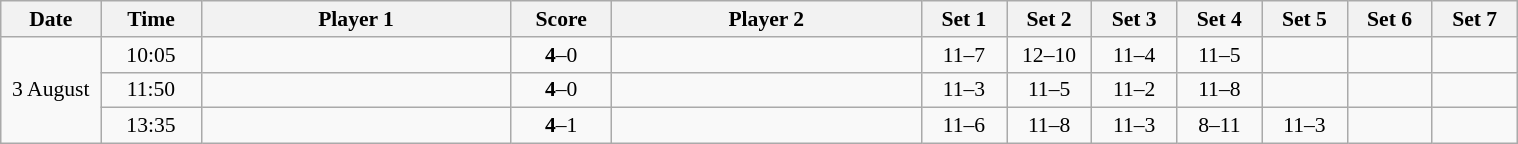<table class="wikitable" style="text-align: center; font-size:90% ">
<tr>
<th width="60">Date</th>
<th width="60">Time</th>
<th align="right" width="200">Player 1</th>
<th width="60">Score</th>
<th align="left" width="200">Player 2</th>
<th width="50">Set 1</th>
<th width="50">Set 2</th>
<th width="50">Set 3</th>
<th width="50">Set 4</th>
<th width="50">Set 5</th>
<th width="50">Set 6</th>
<th width="50">Set 7</th>
</tr>
<tr>
<td rowspan=3>3 August</td>
<td>10:05</td>
<td align=left><strong></strong></td>
<td align=center><strong>4</strong>–0</td>
<td align=left></td>
<td>11–7</td>
<td>12–10</td>
<td>11–4</td>
<td>11–5</td>
<td></td>
<td></td>
<td></td>
</tr>
<tr>
<td>11:50</td>
<td align=left><strong></strong></td>
<td align=center><strong>4</strong>–0</td>
<td align=left></td>
<td>11–3</td>
<td>11–5</td>
<td>11–2</td>
<td>11–8</td>
<td></td>
<td></td>
<td></td>
</tr>
<tr>
<td>13:35</td>
<td align=left><strong></strong></td>
<td align=center><strong>4</strong>–1</td>
<td align=left></td>
<td>11–6</td>
<td>11–8</td>
<td>11–3</td>
<td>8–11</td>
<td>11–3</td>
<td></td>
<td></td>
</tr>
</table>
